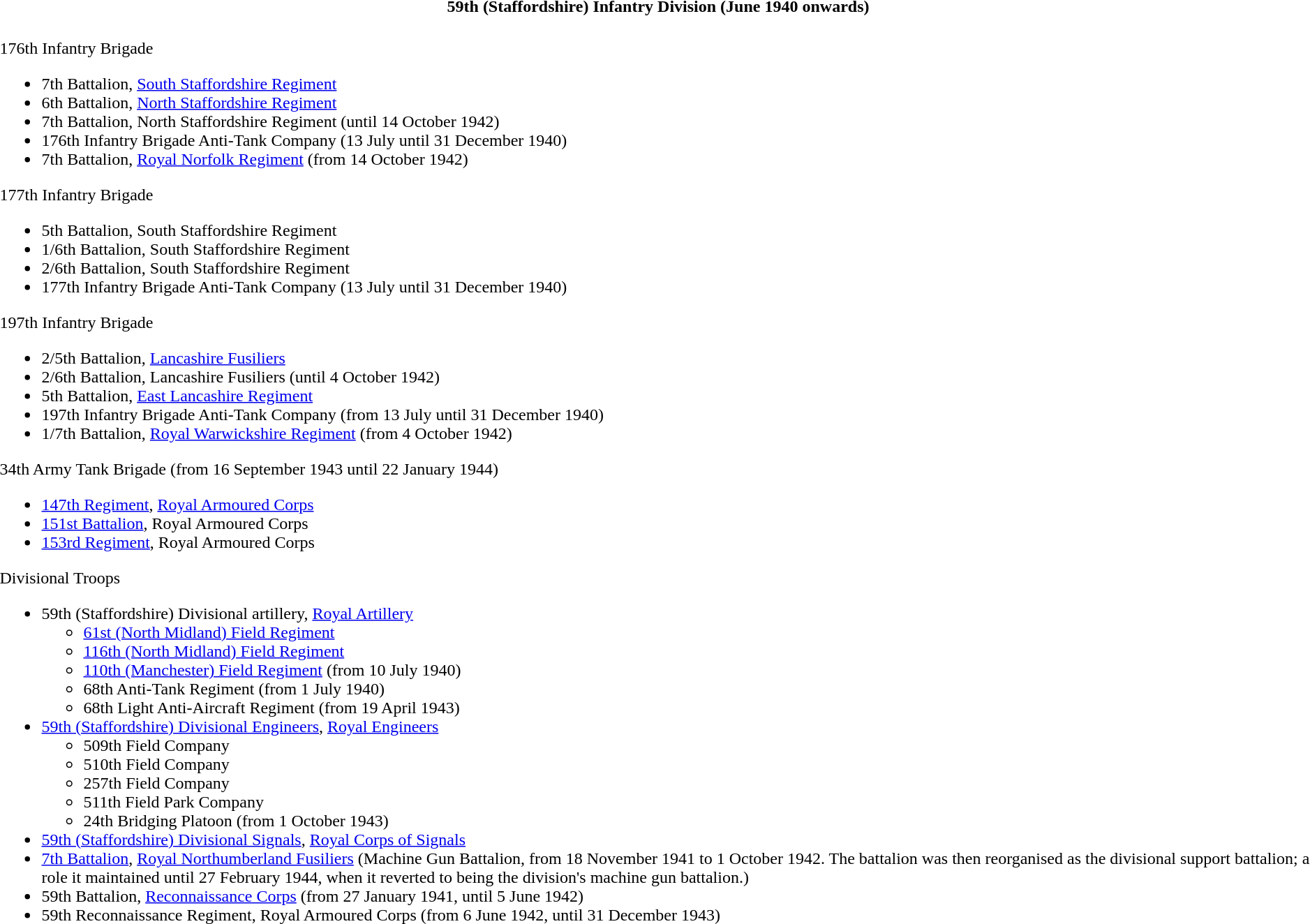<table class="toccolours collapsible collapsed" style="width:100%; background:transparent;">
<tr>
<th colspan="1">59th (Staffordshire) Infantry Division (June 1940 onwards)</th>
</tr>
<tr>
<td colspan="2"><br>176th Infantry Brigade<ul><li>7th Battalion, <a href='#'>South Staffordshire Regiment</a></li><li>6th Battalion, <a href='#'>North Staffordshire Regiment</a></li><li>7th Battalion, North Staffordshire Regiment (until 14 October 1942)</li><li>176th Infantry Brigade Anti-Tank Company (13 July until 31 December 1940)</li><li>7th Battalion, <a href='#'>Royal Norfolk Regiment</a> (from 14 October 1942)</li></ul>177th Infantry Brigade<ul><li>5th Battalion, South Staffordshire Regiment</li><li>1/6th Battalion, South Staffordshire Regiment</li><li>2/6th Battalion, South Staffordshire Regiment</li><li>177th Infantry Brigade Anti-Tank Company (13 July until 31 December 1940)</li></ul>197th Infantry Brigade<ul><li>2/5th Battalion, <a href='#'>Lancashire Fusiliers</a></li><li>2/6th Battalion, Lancashire Fusiliers (until 4 October 1942)</li><li>5th Battalion, <a href='#'>East Lancashire Regiment</a></li><li>197th Infantry Brigade Anti-Tank Company (from 13 July until 31 December 1940)</li><li>1/7th Battalion, <a href='#'>Royal Warwickshire Regiment</a> (from 4 October 1942)</li></ul>34th Army Tank Brigade (from 16 September 1943 until 22 January 1944)<ul><li><a href='#'>147th Regiment</a>, <a href='#'>Royal Armoured Corps</a></li><li><a href='#'>151st Battalion</a>, Royal Armoured Corps</li><li><a href='#'>153rd Regiment</a>, Royal Armoured Corps</li></ul>Divisional Troops<ul><li>59th (Staffordshire) Divisional artillery, <a href='#'>Royal Artillery</a><ul><li><a href='#'>61st (North Midland) Field Regiment</a></li><li><a href='#'>116th (North Midland) Field Regiment</a></li><li><a href='#'>110th (Manchester) Field Regiment</a> (from 10 July 1940)</li><li>68th Anti-Tank Regiment (from 1 July 1940)</li><li>68th Light Anti-Aircraft Regiment (from 19 April 1943)</li></ul></li><li><a href='#'>59th (Staffordshire) Divisional Engineers</a>, <a href='#'>Royal Engineers</a><ul><li>509th Field Company</li><li>510th Field Company</li><li>257th Field Company</li><li>511th Field Park Company</li><li>24th Bridging Platoon (from 1 October 1943)</li></ul></li><li><a href='#'>59th (Staffordshire) Divisional Signals</a>, <a href='#'>Royal Corps of Signals</a></li><li><a href='#'>7th Battalion</a>, <a href='#'>Royal Northumberland Fusiliers</a> (Machine Gun Battalion, from 18 November 1941 to 1 October 1942. The battalion was then reorganised as the divisional support battalion; a role it maintained until 27 February 1944, when it reverted to being the division's machine gun battalion.)</li><li>59th Battalion, <a href='#'>Reconnaissance Corps</a> (from 27 January 1941, until 5 June 1942)</li><li>59th Reconnaissance Regiment, Royal Armoured Corps (from 6 June 1942, until 31 December 1943)</li></ul></td>
</tr>
</table>
